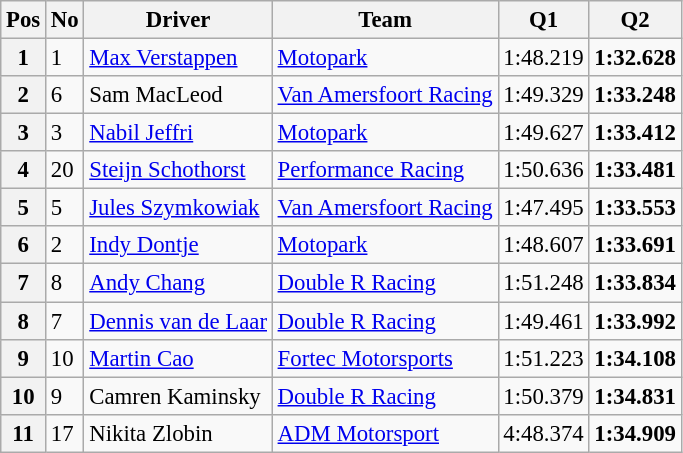<table class="wikitable sortable" style="font-size: 95%;">
<tr>
<th>Pos</th>
<th>No</th>
<th>Driver</th>
<th>Team</th>
<th>Q1</th>
<th>Q2</th>
</tr>
<tr>
<th>1</th>
<td>1</td>
<td> <a href='#'>Max Verstappen</a></td>
<td><a href='#'>Motopark</a></td>
<td>1:48.219</td>
<td><strong>1:32.628</strong></td>
</tr>
<tr>
<th>2</th>
<td>6</td>
<td> Sam MacLeod</td>
<td><a href='#'>Van Amersfoort Racing</a></td>
<td>1:49.329</td>
<td><strong>1:33.248</strong></td>
</tr>
<tr>
<th>3</th>
<td>3</td>
<td> <a href='#'>Nabil Jeffri</a></td>
<td><a href='#'>Motopark</a></td>
<td>1:49.627</td>
<td><strong>1:33.412</strong></td>
</tr>
<tr>
<th>4</th>
<td>20</td>
<td> <a href='#'>Steijn Schothorst</a></td>
<td><a href='#'>Performance Racing</a></td>
<td>1:50.636</td>
<td><strong>1:33.481</strong></td>
</tr>
<tr>
<th>5</th>
<td>5</td>
<td> <a href='#'>Jules Szymkowiak</a></td>
<td><a href='#'>Van Amersfoort Racing</a></td>
<td>1:47.495</td>
<td><strong>1:33.553</strong></td>
</tr>
<tr>
<th>6</th>
<td>2</td>
<td> <a href='#'>Indy Dontje</a></td>
<td><a href='#'>Motopark</a></td>
<td>1:48.607</td>
<td><strong>1:33.691</strong></td>
</tr>
<tr>
<th>7</th>
<td>8</td>
<td> <a href='#'>Andy Chang</a></td>
<td><a href='#'>Double R Racing</a></td>
<td>1:51.248</td>
<td><strong>1:33.834</strong></td>
</tr>
<tr>
<th>8</th>
<td>7</td>
<td> <a href='#'>Dennis van de Laar</a></td>
<td><a href='#'>Double R Racing</a></td>
<td>1:49.461</td>
<td><strong>1:33.992</strong></td>
</tr>
<tr>
<th>9</th>
<td>10</td>
<td> <a href='#'>Martin Cao</a></td>
<td><a href='#'>Fortec Motorsports</a></td>
<td>1:51.223</td>
<td><strong>1:34.108</strong></td>
</tr>
<tr>
<th>10</th>
<td>9</td>
<td> Camren Kaminsky</td>
<td><a href='#'>Double R Racing</a></td>
<td>1:50.379</td>
<td><strong>1:34.831</strong></td>
</tr>
<tr>
<th>11</th>
<td>17</td>
<td> Nikita Zlobin</td>
<td><a href='#'>ADM Motorsport</a></td>
<td>4:48.374</td>
<td><strong>1:34.909</strong></td>
</tr>
</table>
